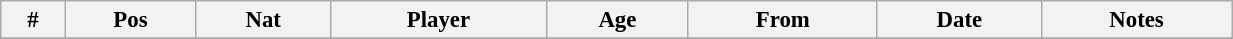<table class="wikitable" style="width:65%; text-align:center; font-size:95%; text-align:left;">
<tr>
<th><strong>#</strong></th>
<th><strong>Pos</strong></th>
<th><strong>Nat</strong></th>
<th><strong>Player</strong></th>
<th><strong>Age</strong></th>
<th><strong>From</strong></th>
<th><strong>Date</strong></th>
<th><strong>Notes</strong></th>
</tr>
<tr>
</tr>
</table>
